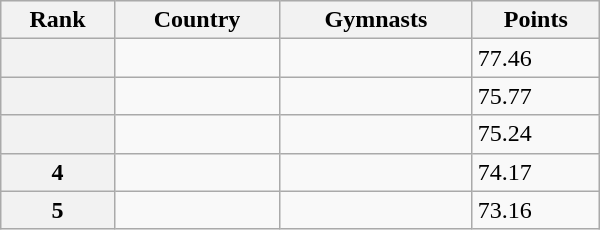<table class="wikitable" width=400>
<tr bgcolor="#efefef">
<th>Rank</th>
<th>Country</th>
<th>Gymnasts</th>
<th>Points</th>
</tr>
<tr>
<th></th>
<td></td>
<td></td>
<td>77.46</td>
</tr>
<tr>
<th></th>
<td></td>
<td></td>
<td>75.77</td>
</tr>
<tr>
<th></th>
<td></td>
<td></td>
<td>75.24</td>
</tr>
<tr>
<th>4</th>
<td></td>
<td></td>
<td>74.17</td>
</tr>
<tr>
<th>5</th>
<td></td>
<td></td>
<td>73.16</td>
</tr>
</table>
